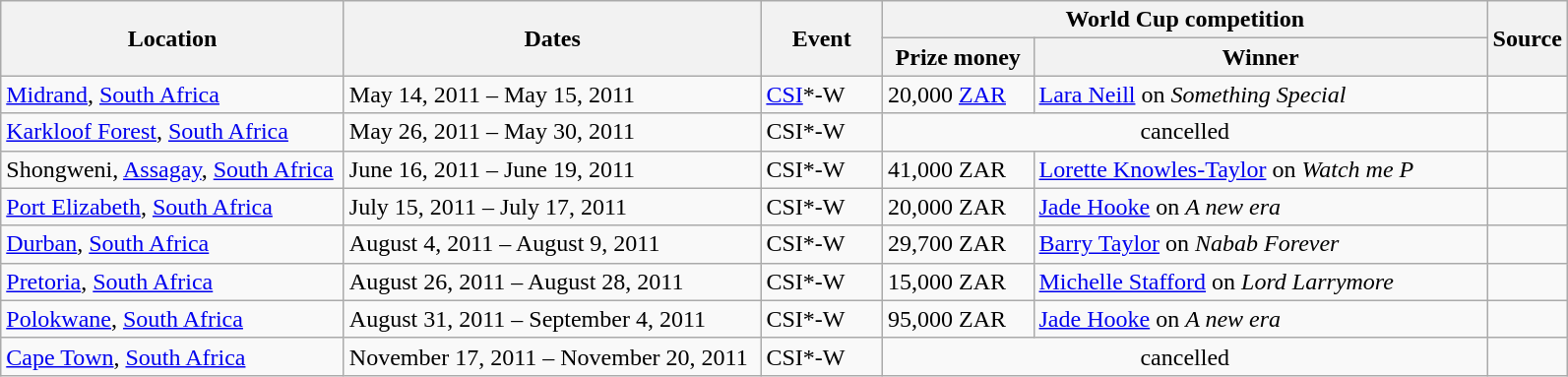<table class="wikitable">
<tr>
<th rowspan=2 width=225>Location</th>
<th rowspan=2 width=275>Dates</th>
<th rowspan=2 width=75>Event</th>
<th colspan=2>World Cup competition</th>
<th rowspan=2>Source</th>
</tr>
<tr>
<th width=95>Prize money</th>
<th width=300>Winner</th>
</tr>
<tr>
<td> <a href='#'>Midrand</a>, <a href='#'>South Africa</a></td>
<td>May 14, 2011 – May 15, 2011</td>
<td><a href='#'>CSI</a>*-W</td>
<td>20,000 <a href='#'>ZAR</a></td>
<td> <a href='#'>Lara Neill</a> on <em>Something Special</em></td>
<td></td>
</tr>
<tr>
<td> <a href='#'>Karkloof Forest</a>, <a href='#'>South Africa</a></td>
<td>May 26, 2011 – May 30, 2011</td>
<td>CSI*-W</td>
<td colspan="2" align="center">cancelled</td>
<td></td>
</tr>
<tr>
<td> Shongweni, <a href='#'>Assagay</a>, <a href='#'>South Africa</a></td>
<td>June 16, 2011 – June 19, 2011</td>
<td>CSI*-W</td>
<td>41,000 ZAR</td>
<td> <a href='#'>Lorette Knowles-Taylor</a> on <em>Watch me P</em></td>
<td></td>
</tr>
<tr>
<td> <a href='#'>Port Elizabeth</a>, <a href='#'>South Africa</a></td>
<td>July 15, 2011 – July 17, 2011</td>
<td>CSI*-W</td>
<td>20,000 ZAR</td>
<td> <a href='#'>Jade Hooke</a> on <em>A new era</em></td>
<td></td>
</tr>
<tr>
<td> <a href='#'>Durban</a>, <a href='#'>South Africa</a></td>
<td>August 4, 2011 – August 9, 2011</td>
<td>CSI*-W</td>
<td>29,700 ZAR</td>
<td> <a href='#'>Barry Taylor</a> on <em>Nabab Forever</em></td>
<td></td>
</tr>
<tr>
<td> <a href='#'>Pretoria</a>, <a href='#'>South Africa</a></td>
<td>August 26, 2011 – August 28, 2011</td>
<td>CSI*-W</td>
<td>15,000 ZAR</td>
<td> <a href='#'>Michelle Stafford</a> on <em>Lord Larrymore</em></td>
<td></td>
</tr>
<tr>
<td> <a href='#'>Polokwane</a>, <a href='#'>South Africa</a></td>
<td>August 31, 2011 – September 4, 2011</td>
<td>CSI*-W</td>
<td>95,000 ZAR</td>
<td> <a href='#'>Jade Hooke</a> on <em>A new era</em></td>
<td></td>
</tr>
<tr>
<td> <a href='#'>Cape Town</a>, <a href='#'>South Africa</a></td>
<td>November 17, 2011 – November 20, 2011</td>
<td>CSI*-W</td>
<td colspan="2" align="center">cancelled</td>
</tr>
</table>
